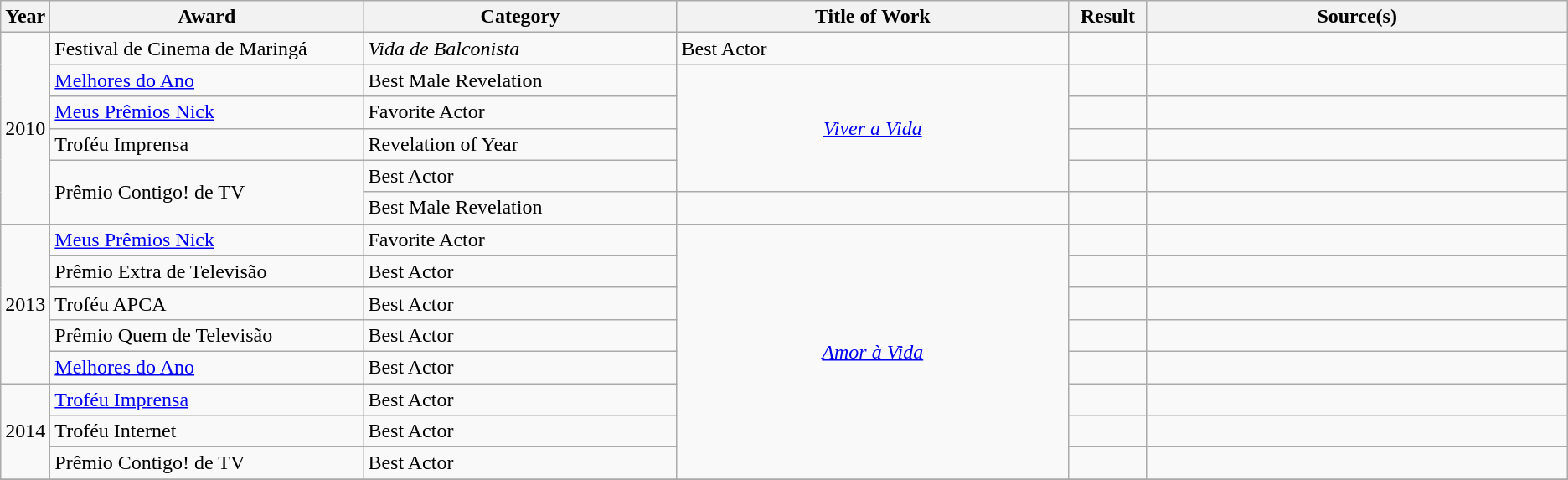<table class="wikitable">
<tr>
<th width=1%>Year</th>
<th width=20%>Award</th>
<th width=20%>Category</th>
<th width=25%>Title of Work</th>
<th width=5%>Result</th>
<th>Source(s)</th>
</tr>
<tr>
<td rowspan=6>2010</td>
<td>Festival de Cinema de Maringá</td>
<td><em>Vida de Balconista</em></td>
<td>Best Actor</td>
<td></td>
<td></td>
</tr>
<tr>
<td><a href='#'>Melhores do Ano</a></td>
<td>Best Male Revelation</td>
<td rowspan=4 style="text-align:center;"><em><a href='#'>Viver a Vida</a></em></td>
<td></td>
<td></td>
</tr>
<tr>
<td><a href='#'>Meus Prêmios Nick</a></td>
<td>Favorite Actor</td>
<td></td>
<td></td>
</tr>
<tr>
<td>Troféu Imprensa</td>
<td>Revelation of Year</td>
<td></td>
<td></td>
</tr>
<tr>
<td rowspan=2>Prêmio Contigo! de TV</td>
<td>Best Actor</td>
<td></td>
<td></td>
</tr>
<tr>
<td>Best Male Revelation</td>
<td></td>
<td></td>
<td></td>
</tr>
<tr>
<td rowspan=5>2013</td>
<td><a href='#'>Meus Prêmios Nick</a></td>
<td>Favorite Actor</td>
<td rowspan=8 style="text-align:center;"><em><a href='#'>Amor à Vida</a></em></td>
<td></td>
<td></td>
</tr>
<tr>
<td>Prêmio Extra de Televisão</td>
<td>Best Actor</td>
<td></td>
<td></td>
</tr>
<tr>
<td>Troféu APCA</td>
<td>Best Actor</td>
<td></td>
<td></td>
</tr>
<tr>
<td>Prêmio Quem de Televisão</td>
<td>Best Actor</td>
<td></td>
<td></td>
</tr>
<tr>
<td><a href='#'>Melhores do Ano</a></td>
<td>Best Actor</td>
<td></td>
<td></td>
</tr>
<tr>
<td rowspan=3>2014</td>
<td><a href='#'>Troféu Imprensa</a></td>
<td>Best Actor</td>
<td></td>
<td></td>
</tr>
<tr>
<td>Troféu Internet</td>
<td>Best Actor</td>
<td></td>
<td></td>
</tr>
<tr>
<td>Prêmio Contigo! de TV</td>
<td>Best Actor</td>
<td></td>
<td></td>
</tr>
<tr>
</tr>
</table>
